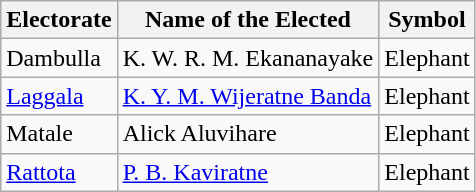<table class="wikitable" border="1">
<tr>
<th>Electorate</th>
<th>Name of the Elected</th>
<th>Symbol</th>
</tr>
<tr>
<td>Dambulla</td>
<td>K. W. R. M. Ekananayake</td>
<td>Elephant</td>
</tr>
<tr>
<td><a href='#'>Laggala</a></td>
<td><a href='#'>K. Y. M. Wijeratne Banda</a></td>
<td>Elephant</td>
</tr>
<tr>
<td>Matale</td>
<td>Alick Aluvihare</td>
<td>Elephant</td>
</tr>
<tr>
<td><a href='#'>Rattota</a></td>
<td><a href='#'>P. B. Kaviratne</a></td>
<td>Elephant</td>
</tr>
</table>
